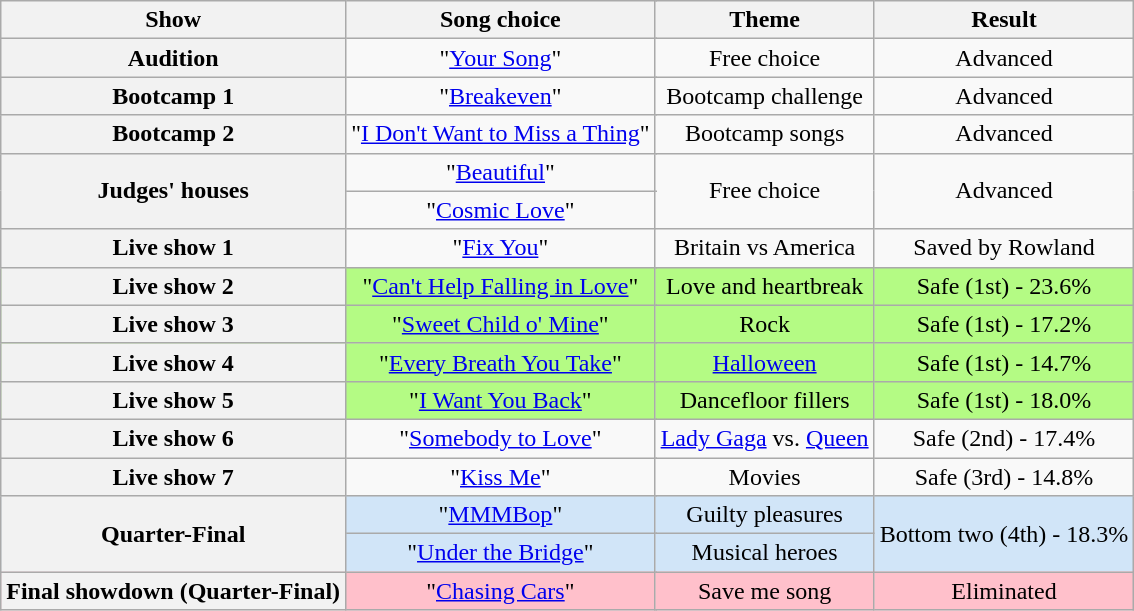<table class="wikitable" style="text-align:center;">
<tr>
<th style="text-align:centre;">Show</th>
<th style="text-align:centre" colspan="4">Song choice</th>
<th style="text-align:centre;">Theme</th>
<th style="text-align:centre;">Result</th>
</tr>
<tr>
<th>Audition</th>
<td colspan="4">"<a href='#'>Your Song</a>"</td>
<td>Free choice</td>
<td>Advanced</td>
</tr>
<tr>
<th>Bootcamp 1</th>
<td colspan="4">"<a href='#'>Breakeven</a>"</td>
<td>Bootcamp challenge</td>
<td>Advanced</td>
</tr>
<tr>
<th>Bootcamp 2</th>
<td colspan="4">"<a href='#'>I Don't Want to Miss a Thing</a>"</td>
<td>Bootcamp songs</td>
<td>Advanced</td>
</tr>
<tr>
<th rowspan="2">Judges' houses</th>
<td colspan="4">"<a href='#'>Beautiful</a>"</td>
<td rowspan="2">Free choice</td>
<td rowspan="2">Advanced</td>
</tr>
<tr>
<td colspan="4">"<a href='#'>Cosmic Love</a>"</td>
</tr>
<tr>
<th>Live show 1</th>
<td colspan="4">"<a href='#'>Fix You</a>"</td>
<td>Britain vs America</td>
<td>Saved by Rowland</td>
</tr>
<tr style="background:#B4FB84">
<th>Live show 2</th>
<td colspan="4">"<a href='#'>Can't Help Falling in Love</a>"</td>
<td>Love and heartbreak</td>
<td>Safe (1st) - 23.6%</td>
</tr>
<tr style="background:#B4FB84">
<th>Live show 3</th>
<td colspan="4">"<a href='#'>Sweet Child o' Mine</a>"</td>
<td>Rock</td>
<td>Safe (1st) - 17.2%</td>
</tr>
<tr style="background:#B4FB84">
<th>Live show 4</th>
<td colspan="4">"<a href='#'>Every Breath You Take</a>"</td>
<td><a href='#'>Halloween</a></td>
<td>Safe (1st) - 14.7%</td>
</tr>
<tr style="background:#B4FB84">
<th>Live show 5</th>
<td colspan="4">"<a href='#'>I Want You Back</a>"</td>
<td>Dancefloor fillers</td>
<td>Safe (1st) - 18.0%</td>
</tr>
<tr>
<th>Live show 6</th>
<td colspan="4">"<a href='#'>Somebody to Love</a>"</td>
<td><a href='#'>Lady Gaga</a> vs. <a href='#'>Queen</a></td>
<td>Safe (2nd) - 17.4%</td>
</tr>
<tr>
<th>Live show 7</th>
<td colspan="4">"<a href='#'>Kiss Me</a>"</td>
<td>Movies</td>
<td>Safe (3rd) - 14.8%</td>
</tr>
<tr style="background:#d1e5f8">
<th rowspan="2">Quarter-Final</th>
<td colspan="4">"<a href='#'>MMMBop</a>"</td>
<td>Guilty pleasures</td>
<td rowspan="2">Bottom two (4th) - 18.3%</td>
</tr>
<tr style="background:#d1e5f8">
<td colspan="4">"<a href='#'>Under the Bridge</a>"</td>
<td>Musical heroes</td>
</tr>
<tr style="background:pink">
<th>Final showdown (Quarter-Final)</th>
<td colspan="4">"<a href='#'>Chasing Cars</a>"</td>
<td>Save me song</td>
<td Final Showdown>Eliminated</td>
</tr>
</table>
